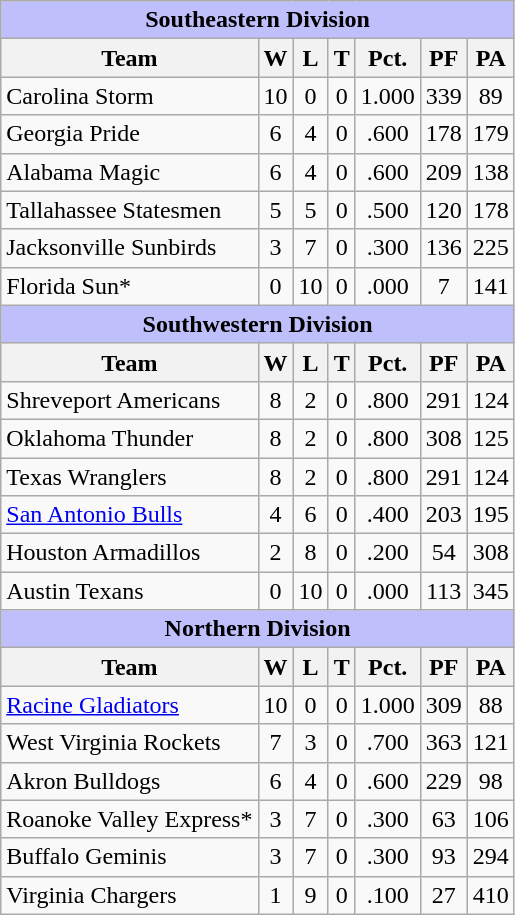<table class="wikitable">
<tr style="background:#bfbffb;">
<td colspan="7" style="text-align:center;"><strong>Southeastern Division</strong></td>
</tr>
<tr style="background:#efefef;">
<th>Team</th>
<th>W</th>
<th>L</th>
<th>T</th>
<th>Pct.</th>
<th>PF</th>
<th>PA</th>
</tr>
<tr align="center">
<td align="left">Carolina Storm</td>
<td>10</td>
<td>0</td>
<td>0</td>
<td>1.000</td>
<td>339</td>
<td>89</td>
</tr>
<tr align="center">
<td align="left">Georgia Pride</td>
<td>6</td>
<td>4</td>
<td>0</td>
<td>.600</td>
<td>178</td>
<td>179</td>
</tr>
<tr align="center">
<td align="left">Alabama Magic</td>
<td>6</td>
<td>4</td>
<td>0</td>
<td>.600</td>
<td>209</td>
<td>138</td>
</tr>
<tr align="center">
<td align="left">Tallahassee Statesmen</td>
<td>5</td>
<td>5</td>
<td>0</td>
<td>.500</td>
<td>120</td>
<td>178</td>
</tr>
<tr align="center">
<td align="left">Jacksonville Sunbirds</td>
<td>3</td>
<td>7</td>
<td>0</td>
<td>.300</td>
<td>136</td>
<td>225</td>
</tr>
<tr align="center">
<td align="left">Florida Sun*</td>
<td>0</td>
<td>10</td>
<td>0</td>
<td>.000</td>
<td>7</td>
<td>141</td>
</tr>
<tr style="background:#bfbffb;">
<td colspan="7" style="text-align:center;"><strong>Southwestern Division</strong></td>
</tr>
<tr style="background:#efefef;">
<th>Team</th>
<th>W</th>
<th>L</th>
<th>T</th>
<th>Pct.</th>
<th>PF</th>
<th>PA</th>
</tr>
<tr align="center">
<td align="left">Shreveport Americans</td>
<td>8</td>
<td>2</td>
<td>0</td>
<td>.800</td>
<td>291</td>
<td>124</td>
</tr>
<tr align="center">
<td align="left">Oklahoma Thunder</td>
<td>8</td>
<td>2</td>
<td>0</td>
<td>.800</td>
<td>308</td>
<td>125</td>
</tr>
<tr align="center">
<td align="left">Texas Wranglers</td>
<td>8</td>
<td>2</td>
<td>0</td>
<td>.800</td>
<td>291</td>
<td>124</td>
</tr>
<tr align="center">
<td align="left"><a href='#'>San Antonio Bulls</a></td>
<td>4</td>
<td>6</td>
<td>0</td>
<td>.400</td>
<td>203</td>
<td>195</td>
</tr>
<tr align="center">
<td align="left">Houston Armadillos</td>
<td>2</td>
<td>8</td>
<td>0</td>
<td>.200</td>
<td>54</td>
<td>308</td>
</tr>
<tr align="center">
<td align="left">Austin Texans</td>
<td>0</td>
<td>10</td>
<td>0</td>
<td>.000</td>
<td>113</td>
<td>345</td>
</tr>
<tr style="background:#bfbffb;">
<td colspan="7" style="text-align:center;"><strong>Northern Division</strong></td>
</tr>
<tr style="background:#efefef;">
<th>Team</th>
<th>W</th>
<th>L</th>
<th>T</th>
<th>Pct.</th>
<th>PF</th>
<th>PA</th>
</tr>
<tr align="center">
<td align="left"><a href='#'>Racine Gladiators</a></td>
<td>10</td>
<td>0</td>
<td>0</td>
<td>1.000</td>
<td>309</td>
<td>88</td>
</tr>
<tr align="center">
<td align="left">West Virginia Rockets</td>
<td>7</td>
<td>3</td>
<td>0</td>
<td>.700</td>
<td>363</td>
<td>121</td>
</tr>
<tr align="center">
<td align="left">Akron Bulldogs</td>
<td>6</td>
<td>4</td>
<td>0</td>
<td>.600</td>
<td>229</td>
<td>98</td>
</tr>
<tr align="center">
<td align="left">Roanoke Valley Express*</td>
<td>3</td>
<td>7</td>
<td>0</td>
<td>.300</td>
<td>63</td>
<td>106</td>
</tr>
<tr align="center">
<td align="left">Buffalo Geminis</td>
<td>3</td>
<td>7</td>
<td>0</td>
<td>.300</td>
<td>93</td>
<td>294</td>
</tr>
<tr align="center">
<td align="left">Virginia Chargers</td>
<td>1</td>
<td>9</td>
<td>0</td>
<td>.100</td>
<td>27</td>
<td>410</td>
</tr>
</table>
